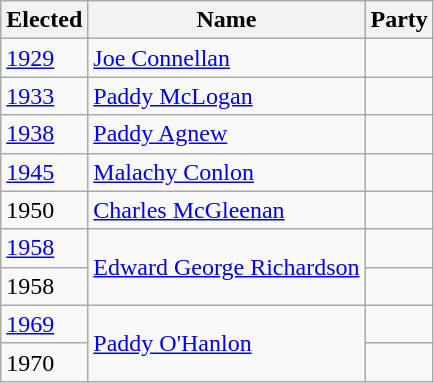<table class="wikitable">
<tr>
<th>Elected</th>
<th>Name</th>
<th colspan=2>Party</th>
</tr>
<tr>
<td><a href='#'>1929</a></td>
<td><a href='#'>Joe Connellan</a></td>
<td></td>
</tr>
<tr>
<td><a href='#'>1933</a></td>
<td><a href='#'>Paddy McLogan</a></td>
<td></td>
</tr>
<tr>
<td><a href='#'>1938</a></td>
<td><a href='#'>Paddy Agnew</a></td>
<td></td>
</tr>
<tr>
<td><a href='#'>1945</a></td>
<td><a href='#'>Malachy Conlon</a></td>
<td></td>
</tr>
<tr>
<td>1950</td>
<td><a href='#'>Charles McGleenan</a></td>
<td></td>
</tr>
<tr>
<td><a href='#'>1958</a></td>
<td rowspan=2><a href='#'>Edward George Richardson</a></td>
<td></td>
</tr>
<tr>
<td>1958</td>
<td></td>
</tr>
<tr>
<td><a href='#'>1969</a></td>
<td rowspan=2><a href='#'>Paddy O'Hanlon</a></td>
<td></td>
</tr>
<tr>
<td>1970</td>
<td></td>
</tr>
</table>
